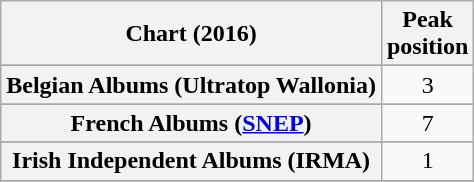<table class="wikitable sortable plainrowheaders" style="text-align:center">
<tr>
<th scope="col">Chart (2016)</th>
<th scope="col">Peak<br> position</th>
</tr>
<tr>
</tr>
<tr>
</tr>
<tr>
</tr>
<tr>
<th scope="row">Belgian Albums (Ultratop Wallonia)</th>
<td>3</td>
</tr>
<tr>
</tr>
<tr>
</tr>
<tr>
</tr>
<tr>
</tr>
<tr>
<th scope="row">French Albums (<a href='#'>SNEP</a>)</th>
<td>7</td>
</tr>
<tr>
</tr>
<tr>
</tr>
<tr>
</tr>
<tr>
</tr>
<tr>
<th scope="row">Irish Independent Albums (IRMA)</th>
<td>1</td>
</tr>
<tr>
</tr>
<tr>
</tr>
<tr>
</tr>
<tr>
</tr>
<tr>
</tr>
<tr>
</tr>
<tr>
</tr>
<tr>
</tr>
<tr>
</tr>
<tr>
</tr>
<tr>
</tr>
</table>
